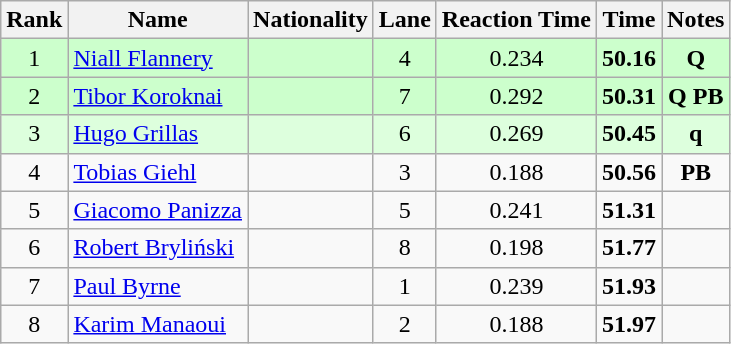<table class="wikitable sortable" style="text-align:center">
<tr>
<th>Rank</th>
<th>Name</th>
<th>Nationality</th>
<th>Lane</th>
<th>Reaction Time</th>
<th>Time</th>
<th>Notes</th>
</tr>
<tr bgcolor=ccffcc>
<td>1</td>
<td align=left><a href='#'>Niall Flannery</a></td>
<td align=left></td>
<td>4</td>
<td>0.234</td>
<td><strong>50.16</strong></td>
<td><strong>Q</strong></td>
</tr>
<tr bgcolor=ccffcc>
<td>2</td>
<td align=left><a href='#'>Tibor Koroknai</a></td>
<td align=left></td>
<td>7</td>
<td>0.292</td>
<td><strong>50.31</strong></td>
<td><strong>Q PB</strong></td>
</tr>
<tr bgcolor=ddffdd>
<td>3</td>
<td align=left><a href='#'>Hugo Grillas</a></td>
<td align=left></td>
<td>6</td>
<td>0.269</td>
<td><strong>50.45</strong></td>
<td><strong>q</strong></td>
</tr>
<tr>
<td>4</td>
<td align=left><a href='#'>Tobias Giehl</a></td>
<td align=left></td>
<td>3</td>
<td>0.188</td>
<td><strong>50.56</strong></td>
<td><strong>PB</strong></td>
</tr>
<tr>
<td>5</td>
<td align=left><a href='#'>Giacomo Panizza</a></td>
<td align=left></td>
<td>5</td>
<td>0.241</td>
<td><strong>51.31</strong></td>
<td></td>
</tr>
<tr>
<td>6</td>
<td align=left><a href='#'>Robert Bryliński</a></td>
<td align=left></td>
<td>8</td>
<td>0.198</td>
<td><strong>51.77</strong></td>
<td></td>
</tr>
<tr>
<td>7</td>
<td align=left><a href='#'>Paul Byrne</a></td>
<td align=left></td>
<td>1</td>
<td>0.239</td>
<td><strong>51.93</strong></td>
<td></td>
</tr>
<tr>
<td>8</td>
<td align=left><a href='#'>Karim Manaoui</a></td>
<td align=left></td>
<td>2</td>
<td>0.188</td>
<td><strong>51.97</strong></td>
<td></td>
</tr>
</table>
